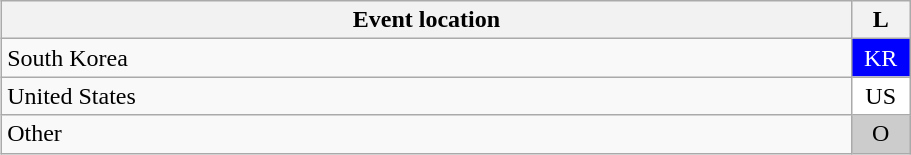<table class="wikitable" style="float: right;width:48%;text-align:center">
<tr>
<th>Event location</th>
<th style="width:2em">L</th>
</tr>
<tr>
<td align="left">South Korea</td>
<td style="background:blue; color:white">KR</td>
</tr>
<tr>
<td align="left">United States</td>
<td style="background:white">US</td>
</tr>
<tr>
<td align="left">Other</td>
<td style="background:#ccc">O</td>
</tr>
</table>
